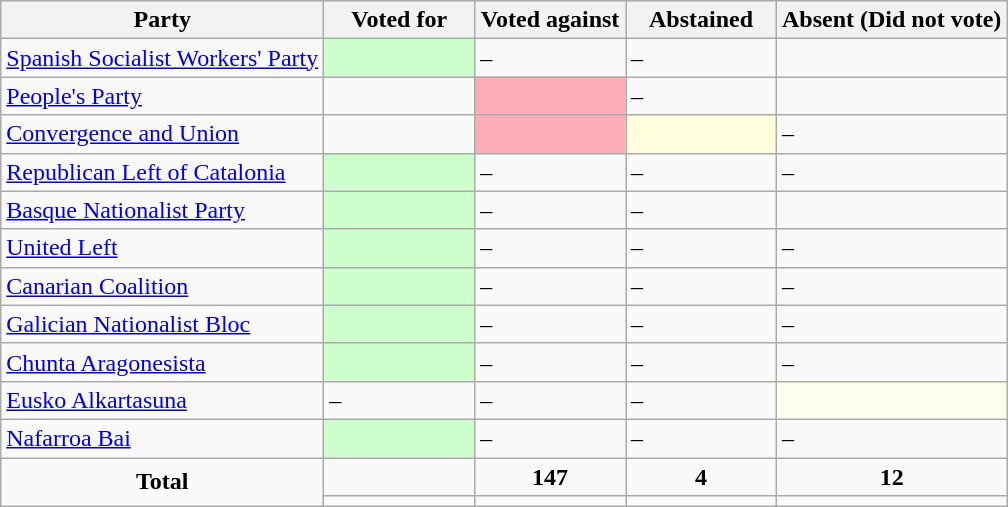<table class="wikitable">
<tr>
<th>Party</th>
<th style="width:15%;">Voted for</th>
<th style="width:15%;">Voted against</th>
<th style="width:15%;">Abstained</th>
<th>Absent (Did not vote)</th>
</tr>
<tr>
<td> <a href='#'>Spanish Socialist Workers' Party</a></td>
<td style="background-color:#CCFFCC;"></td>
<td>–</td>
<td>–</td>
<td></td>
</tr>
<tr>
<td> <a href='#'>People's Party</a></td>
<td></td>
<td style="background-color:#FFAEB9;"></td>
<td>–</td>
<td></td>
</tr>
<tr>
<td> <a href='#'>Convergence and Union</a></td>
<td></td>
<td style="background-color:#FFAEB9;"></td>
<td style="background-color:#FFD;"></td>
<td>–</td>
</tr>
<tr>
<td> <a href='#'>Republican Left of Catalonia</a></td>
<td style="background-color:#CCFFCC;"></td>
<td>–</td>
<td>–</td>
<td>–</td>
</tr>
<tr>
<td> <a href='#'>Basque Nationalist Party</a></td>
<td style="background-color:#CCFFCC;"></td>
<td>–</td>
<td>–</td>
<td></td>
</tr>
<tr>
<td> <a href='#'>United Left</a></td>
<td style="background-color:#CCFFCC;"></td>
<td>–</td>
<td>–</td>
<td>–</td>
</tr>
<tr>
<td> <a href='#'>Canarian Coalition</a></td>
<td style="background-color:#CCFFCC;"></td>
<td>–</td>
<td>–</td>
<td>–</td>
</tr>
<tr>
<td> <a href='#'>Galician Nationalist Bloc</a></td>
<td style="background-color:#CCFFCC;"></td>
<td>–</td>
<td>–</td>
<td>–</td>
</tr>
<tr>
<td> <a href='#'>Chunta Aragonesista</a></td>
<td style="background-color:#CCFFCC;"></td>
<td>–</td>
<td>–</td>
<td>–</td>
</tr>
<tr>
<td> <a href='#'>Eusko Alkartasuna</a></td>
<td>–</td>
<td>–</td>
<td>–</td>
<td style="background-color:#FFE;"></td>
</tr>
<tr>
<td> <a href='#'>Nafarroa Bai</a></td>
<td style="background-color:#CCFFCC;"></td>
<td>–</td>
<td>–</td>
<td>–</td>
</tr>
<tr>
<td style="text-align:center;" rowspan="2"><strong>Total</strong></td>
<td></td>
<td style="text-align:center;"><strong>147</strong></td>
<td style="text-align:center;"><strong>4</strong></td>
<td style="text-align:center;"><strong>12</strong></td>
</tr>
<tr>
<td style="text-align:center;"></td>
<td style="text-align:center;"></td>
<td style="text-align:center;"></td>
<td style="text-align:center;"></td>
</tr>
</table>
